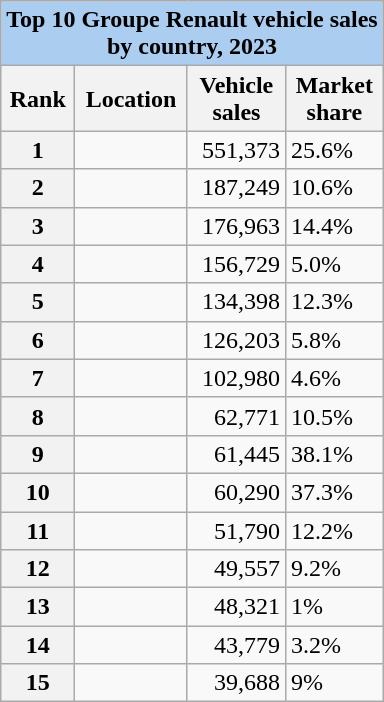<table class="wikitable floatright">
<tr>
<th colspan="4" style="text-align:center; background:#abcdef;">Top 10 Groupe Renault vehicle sales<br>by country, 2023</th>
</tr>
<tr>
<th>Rank</th>
<th>Location</th>
<th>Vehicle<br>sales</th>
<th>Market<br>share</th>
</tr>
<tr>
<th>1</th>
<td></td>
<td align="right">551,373</td>
<td>25.6%</td>
</tr>
<tr>
<th>2</th>
<td></td>
<td align="right">187,249</td>
<td>10.6%</td>
</tr>
<tr>
<th>3</th>
<td></td>
<td align="right">176,963</td>
<td>14.4%</td>
</tr>
<tr>
<th>4</th>
<td></td>
<td align="right">156,729</td>
<td>5.0%</td>
</tr>
<tr>
<th>5</th>
<td></td>
<td align="right">134,398</td>
<td>12.3%</td>
</tr>
<tr>
<th>6</th>
<td></td>
<td align="right">126,203</td>
<td>5.8%</td>
</tr>
<tr>
<th>7</th>
<td></td>
<td align="right">102,980</td>
<td>4.6%</td>
</tr>
<tr>
<th>8</th>
<td></td>
<td align="right">62,771</td>
<td>10.5%</td>
</tr>
<tr>
<th>9</th>
<td></td>
<td align="right">61,445</td>
<td>38.1%</td>
</tr>
<tr>
<th>10</th>
<td></td>
<td align="right">60,290</td>
<td>37.3%</td>
</tr>
<tr>
<th>11</th>
<td></td>
<td align="right">51,790</td>
<td>12.2%</td>
</tr>
<tr>
<th>12</th>
<td></td>
<td align="right">49,557</td>
<td>9.2%</td>
</tr>
<tr>
<th>13</th>
<td></td>
<td align="right">48,321</td>
<td>1%</td>
</tr>
<tr>
<th>14</th>
<td></td>
<td align="right">43,779</td>
<td>3.2%</td>
</tr>
<tr>
<th>15</th>
<td></td>
<td align="right">39,688</td>
<td>9%</td>
</tr>
</table>
